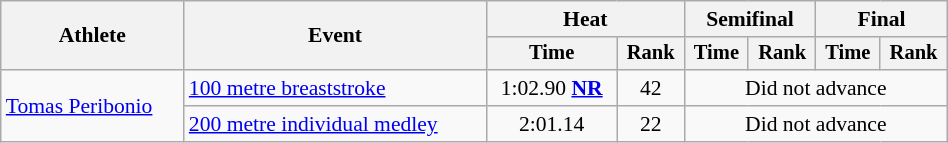<table class="wikitable" style="text-align:center; font-size:90%; width:50%;">
<tr>
<th rowspan="2">Athlete</th>
<th rowspan="2">Event</th>
<th colspan="2">Heat</th>
<th colspan="2">Semifinal</th>
<th colspan="2">Final</th>
</tr>
<tr style="font-size:95%">
<th>Time</th>
<th>Rank</th>
<th>Time</th>
<th>Rank</th>
<th>Time</th>
<th>Rank</th>
</tr>
<tr>
<td align=left rowspan=2><a href='#'>Tomas Peribonio</a></td>
<td align=left><a href='#'>100 metre breaststroke</a></td>
<td>1:02.90 <strong><a href='#'>NR</a></strong></td>
<td>42</td>
<td colspan=4>Did not advance</td>
</tr>
<tr>
<td align=left><a href='#'>200 metre individual medley</a></td>
<td>2:01.14</td>
<td>22</td>
<td colspan=4>Did not advance</td>
</tr>
</table>
